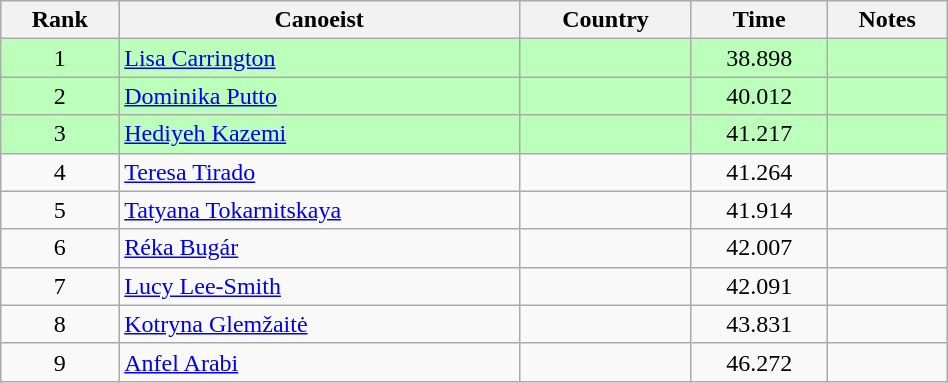<table class="wikitable" style="text-align:center;width: 50%">
<tr>
<th>Rank</th>
<th>Canoeist</th>
<th>Country</th>
<th>Time</th>
<th>Notes</th>
</tr>
<tr bgcolor=bbffbb>
<td>1</td>
<td align="left"><a href='#'>Lisa Carrington</a></td>
<td align="left"></td>
<td>38.898</td>
<td></td>
</tr>
<tr bgcolor=bbffbb>
<td>2</td>
<td align="left"><a href='#'>Dominika Putto</a></td>
<td align="left"></td>
<td>40.012</td>
<td></td>
</tr>
<tr bgcolor=bbffbb>
<td>3</td>
<td align="left"><a href='#'>Hediyeh Kazemi</a></td>
<td align="left"></td>
<td>41.217</td>
<td></td>
</tr>
<tr>
<td>4</td>
<td align="left"><a href='#'>Teresa Tirado</a></td>
<td align="left"></td>
<td>41.264</td>
<td></td>
</tr>
<tr>
<td>5</td>
<td align="left"><a href='#'>Tatyana Tokarnitskaya</a></td>
<td align="left"></td>
<td>41.914</td>
<td></td>
</tr>
<tr>
<td>6</td>
<td align="left"><a href='#'>Réka Bugár</a></td>
<td align="left"></td>
<td>42.007</td>
<td></td>
</tr>
<tr>
<td>7</td>
<td align="left"><a href='#'>Lucy Lee-Smith</a></td>
<td align="left"></td>
<td>42.091</td>
<td></td>
</tr>
<tr>
<td>8</td>
<td align="left"><a href='#'>Kotryna Glemžaitė</a></td>
<td align="left"></td>
<td>43.831</td>
<td></td>
</tr>
<tr>
<td>9</td>
<td align="left"><a href='#'>Anfel Arabi</a></td>
<td align="left"></td>
<td>46.272</td>
<td></td>
</tr>
</table>
